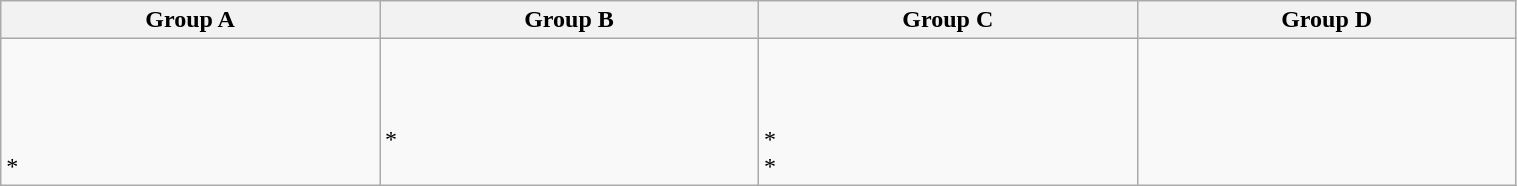<table class="wikitable" width=80%>
<tr>
<th width=25%>Group A</th>
<th width=25%>Group B</th>
<th width=25%>Group C</th>
<th width=25%>Group D</th>
</tr>
<tr>
<td valign=top><br><br>
<br>
<br>
<s></s> *<br>
</td>
<td valign=top><br><br>
<br>
 *<br> 
<br> 
</td>
<td valign=top><br><br>
<br>
<s></s> *<br> 
<s></s> *</td>
<td valign=top><br><br>
<br>
<br>
</td>
</tr>
</table>
